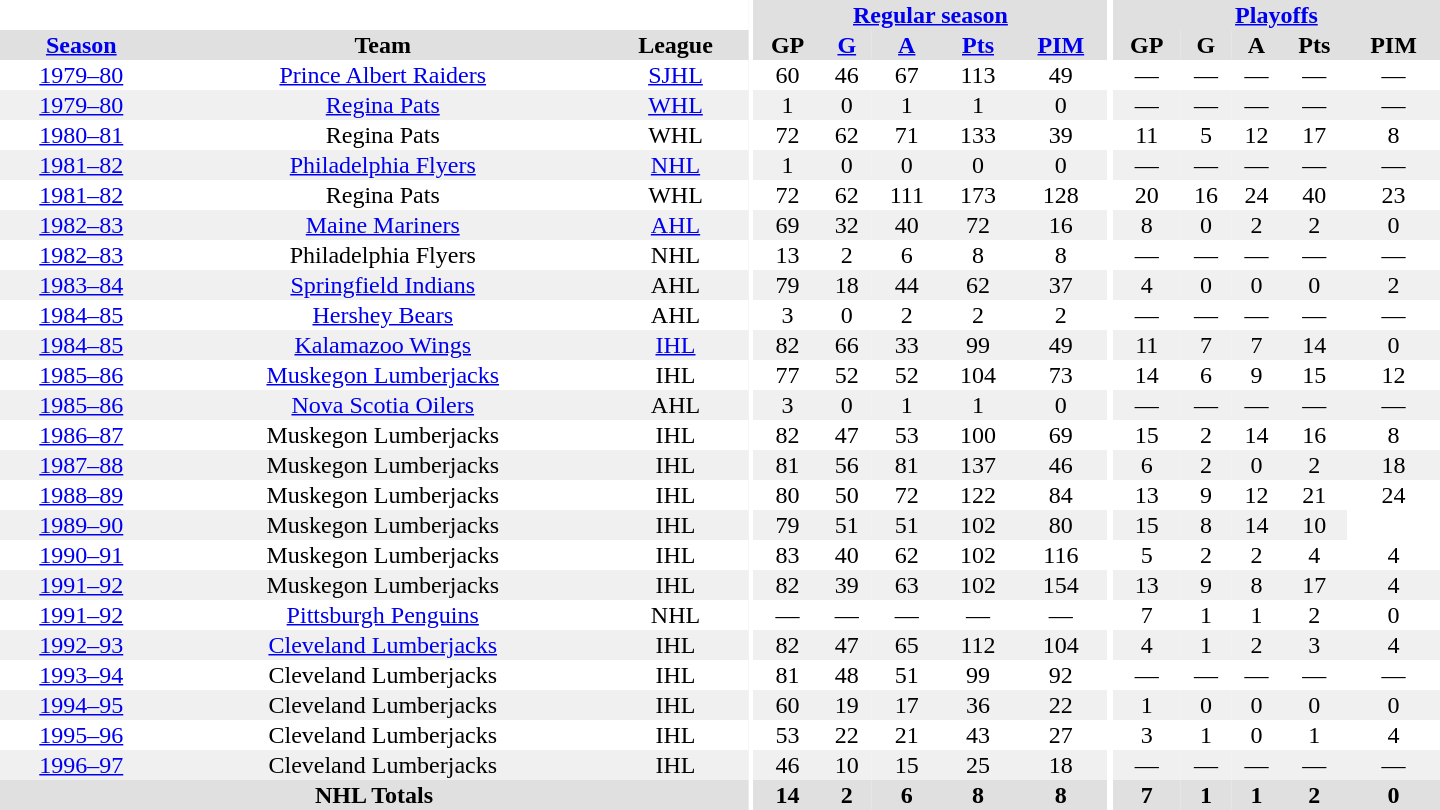<table border="0" cellpadding="1" cellspacing="0" style="text-align:center; width:60em">
<tr bgcolor="#e0e0e0">
<th colspan="3" bgcolor="#ffffff"></th>
<th rowspan="100" bgcolor="#ffffff"></th>
<th colspan="5"><a href='#'>Regular season</a></th>
<th rowspan="100" bgcolor="#ffffff"></th>
<th colspan="5"><a href='#'>Playoffs</a></th>
</tr>
<tr bgcolor="#e0e0e0">
<th><a href='#'>Season</a></th>
<th>Team</th>
<th>League</th>
<th>GP</th>
<th><a href='#'>G</a></th>
<th><a href='#'>A</a></th>
<th><a href='#'>Pts</a></th>
<th><a href='#'>PIM</a></th>
<th>GP</th>
<th>G</th>
<th>A</th>
<th>Pts</th>
<th>PIM</th>
</tr>
<tr>
<td><a href='#'>1979–80</a></td>
<td><a href='#'>Prince Albert Raiders</a></td>
<td><a href='#'>SJHL</a></td>
<td>60</td>
<td>46</td>
<td>67</td>
<td>113</td>
<td>49</td>
<td>—</td>
<td>—</td>
<td>—</td>
<td>—</td>
<td>—</td>
</tr>
<tr bgcolor="#f0f0f0">
<td><a href='#'>1979–80</a></td>
<td><a href='#'>Regina Pats</a></td>
<td><a href='#'>WHL</a></td>
<td>1</td>
<td>0</td>
<td>1</td>
<td>1</td>
<td>0</td>
<td>—</td>
<td>—</td>
<td>—</td>
<td>—</td>
<td>—</td>
</tr>
<tr>
<td><a href='#'>1980–81</a></td>
<td>Regina Pats</td>
<td>WHL</td>
<td>72</td>
<td>62</td>
<td>71</td>
<td>133</td>
<td>39</td>
<td>11</td>
<td>5</td>
<td>12</td>
<td>17</td>
<td>8</td>
</tr>
<tr bgcolor="#f0f0f0">
<td><a href='#'>1981–82</a></td>
<td><a href='#'>Philadelphia Flyers</a></td>
<td><a href='#'>NHL</a></td>
<td>1</td>
<td>0</td>
<td>0</td>
<td>0</td>
<td>0</td>
<td>—</td>
<td>—</td>
<td>—</td>
<td>—</td>
<td>—</td>
</tr>
<tr>
<td><a href='#'>1981–82</a></td>
<td>Regina Pats</td>
<td>WHL</td>
<td>72</td>
<td>62</td>
<td>111</td>
<td>173</td>
<td>128</td>
<td>20</td>
<td>16</td>
<td>24</td>
<td>40</td>
<td>23</td>
</tr>
<tr bgcolor="#f0f0f0">
<td><a href='#'>1982–83</a></td>
<td><a href='#'>Maine Mariners</a></td>
<td><a href='#'>AHL</a></td>
<td>69</td>
<td>32</td>
<td>40</td>
<td>72</td>
<td>16</td>
<td>8</td>
<td>0</td>
<td>2</td>
<td>2</td>
<td>0</td>
</tr>
<tr>
<td><a href='#'>1982–83</a></td>
<td>Philadelphia Flyers</td>
<td>NHL</td>
<td>13</td>
<td>2</td>
<td>6</td>
<td>8</td>
<td>8</td>
<td>—</td>
<td>—</td>
<td>—</td>
<td>—</td>
<td>—</td>
</tr>
<tr bgcolor="#f0f0f0">
<td><a href='#'>1983–84</a></td>
<td><a href='#'>Springfield Indians</a></td>
<td>AHL</td>
<td>79</td>
<td>18</td>
<td>44</td>
<td>62</td>
<td>37</td>
<td>4</td>
<td>0</td>
<td>0</td>
<td>0</td>
<td>2</td>
</tr>
<tr>
<td><a href='#'>1984–85</a></td>
<td><a href='#'>Hershey Bears</a></td>
<td>AHL</td>
<td>3</td>
<td>0</td>
<td>2</td>
<td>2</td>
<td>2</td>
<td>—</td>
<td>—</td>
<td>—</td>
<td>—</td>
<td>—</td>
</tr>
<tr bgcolor="#f0f0f0">
<td><a href='#'>1984–85</a></td>
<td><a href='#'>Kalamazoo Wings</a></td>
<td><a href='#'>IHL</a></td>
<td>82</td>
<td>66</td>
<td>33</td>
<td>99</td>
<td>49</td>
<td>11</td>
<td>7</td>
<td>7</td>
<td>14</td>
<td>0</td>
</tr>
<tr>
<td><a href='#'>1985–86</a></td>
<td><a href='#'>Muskegon Lumberjacks</a></td>
<td>IHL</td>
<td>77</td>
<td>52</td>
<td>52</td>
<td>104</td>
<td>73</td>
<td>14</td>
<td>6</td>
<td>9</td>
<td>15</td>
<td>12</td>
</tr>
<tr bgcolor="#f0f0f0">
<td><a href='#'>1985–86</a></td>
<td><a href='#'>Nova Scotia Oilers</a></td>
<td>AHL</td>
<td>3</td>
<td>0</td>
<td>1</td>
<td>1</td>
<td>0</td>
<td>—</td>
<td>—</td>
<td>—</td>
<td>—</td>
<td>—</td>
</tr>
<tr>
<td><a href='#'>1986–87</a></td>
<td>Muskegon Lumberjacks</td>
<td>IHL</td>
<td>82</td>
<td>47</td>
<td>53</td>
<td>100</td>
<td>69</td>
<td>15</td>
<td>2</td>
<td>14</td>
<td>16</td>
<td>8</td>
</tr>
<tr bgcolor="#f0f0f0">
<td><a href='#'>1987–88</a></td>
<td>Muskegon Lumberjacks</td>
<td>IHL</td>
<td>81</td>
<td>56</td>
<td>81</td>
<td>137</td>
<td>46</td>
<td>6</td>
<td>2</td>
<td>0</td>
<td>2</td>
<td>18</td>
</tr>
<tr>
<td><a href='#'>1988–89</a></td>
<td>Muskegon Lumberjacks</td>
<td>IHL</td>
<td>80</td>
<td>50</td>
<td>72</td>
<td>122</td>
<td>84</td>
<td>13</td>
<td>9</td>
<td>12</td>
<td>21</td>
<td>24</td>
</tr>
<tr bgcolor="#f0f0f0">
<td><a href='#'>1989–90</a></td>
<td>Muskegon Lumberjacks</td>
<td>IHL</td>
<td>79</td>
<td>51</td>
<td>51</td>
<td>102</td>
<td>80</td>
<td>15</td>
<td>8</td>
<td>14</td>
<td 22>10</td>
</tr>
<tr>
<td><a href='#'>1990–91</a></td>
<td>Muskegon Lumberjacks</td>
<td>IHL</td>
<td>83</td>
<td>40</td>
<td>62</td>
<td>102</td>
<td>116</td>
<td>5</td>
<td>2</td>
<td>2</td>
<td>4</td>
<td>4</td>
</tr>
<tr bgcolor="#f0f0f0">
<td><a href='#'>1991–92</a></td>
<td>Muskegon Lumberjacks</td>
<td>IHL</td>
<td>82</td>
<td>39</td>
<td>63</td>
<td>102</td>
<td>154</td>
<td>13</td>
<td>9</td>
<td>8</td>
<td>17</td>
<td>4</td>
</tr>
<tr>
<td><a href='#'>1991–92</a></td>
<td><a href='#'>Pittsburgh Penguins</a></td>
<td>NHL</td>
<td>—</td>
<td>—</td>
<td>—</td>
<td>—</td>
<td>—</td>
<td>7</td>
<td>1</td>
<td>1</td>
<td>2</td>
<td>0</td>
</tr>
<tr bgcolor="#f0f0f0">
<td><a href='#'>1992–93</a></td>
<td><a href='#'>Cleveland Lumberjacks</a></td>
<td>IHL</td>
<td>82</td>
<td>47</td>
<td>65</td>
<td>112</td>
<td>104</td>
<td>4</td>
<td>1</td>
<td>2</td>
<td>3</td>
<td>4</td>
</tr>
<tr>
<td><a href='#'>1993–94</a></td>
<td>Cleveland Lumberjacks</td>
<td>IHL</td>
<td>81</td>
<td>48</td>
<td>51</td>
<td>99</td>
<td>92</td>
<td>—</td>
<td>—</td>
<td>—</td>
<td>—</td>
<td>—</td>
</tr>
<tr bgcolor="#f0f0f0">
<td><a href='#'>1994–95</a></td>
<td>Cleveland Lumberjacks</td>
<td>IHL</td>
<td>60</td>
<td>19</td>
<td>17</td>
<td>36</td>
<td>22</td>
<td>1</td>
<td>0</td>
<td>0</td>
<td>0</td>
<td>0</td>
</tr>
<tr>
<td><a href='#'>1995–96</a></td>
<td>Cleveland Lumberjacks</td>
<td>IHL</td>
<td>53</td>
<td>22</td>
<td>21</td>
<td>43</td>
<td>27</td>
<td>3</td>
<td>1</td>
<td>0</td>
<td>1</td>
<td>4</td>
</tr>
<tr bgcolor="#f0f0f0">
<td><a href='#'>1996–97</a></td>
<td>Cleveland Lumberjacks</td>
<td>IHL</td>
<td>46</td>
<td>10</td>
<td>15</td>
<td>25</td>
<td>18</td>
<td>—</td>
<td>—</td>
<td>—</td>
<td>—</td>
<td>—</td>
</tr>
<tr bgcolor="#e0e0e0">
<th colspan="3">NHL Totals</th>
<th>14</th>
<th>2</th>
<th>6</th>
<th>8</th>
<th>8</th>
<th>7</th>
<th>1</th>
<th>1</th>
<th>2</th>
<th>0</th>
</tr>
</table>
